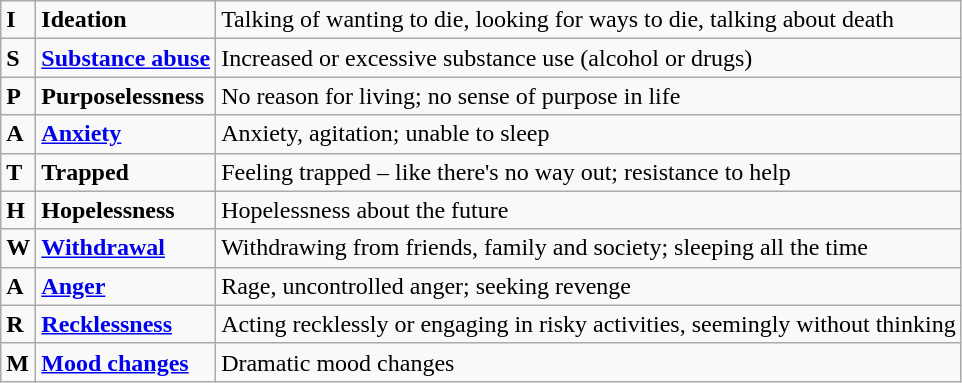<table class="wikitable">
<tr>
<td><strong>I</strong></td>
<td><strong>Ideation</strong></td>
<td>Talking of wanting to die, looking for ways to die, talking about death</td>
</tr>
<tr>
<td><strong>S</strong></td>
<td><strong><a href='#'>Substance abuse</a></strong></td>
<td>Increased or excessive substance use (alcohol or drugs)</td>
</tr>
<tr>
<td><strong>P</strong></td>
<td><strong>Purposelessness</strong></td>
<td>No reason for living; no sense of purpose in life</td>
</tr>
<tr>
<td><strong>A</strong></td>
<td><strong><a href='#'>Anxiety</a></strong></td>
<td>Anxiety, agitation; unable to sleep</td>
</tr>
<tr>
<td><strong>T</strong></td>
<td><strong>Trapped</strong></td>
<td>Feeling trapped – like there's no way out; resistance to help</td>
</tr>
<tr>
<td><strong>H</strong></td>
<td><strong>Hopelessness</strong></td>
<td>Hopelessness about the future</td>
</tr>
<tr>
<td><strong>W</strong></td>
<td><strong><a href='#'>Withdrawal</a></strong></td>
<td>Withdrawing from friends, family and society; sleeping all the time</td>
</tr>
<tr>
<td><strong>A</strong></td>
<td><strong><a href='#'>Anger</a></strong></td>
<td>Rage, uncontrolled anger; seeking revenge</td>
</tr>
<tr>
<td><strong>R</strong></td>
<td><strong><a href='#'>Recklessness</a></strong></td>
<td>Acting recklessly or engaging in risky activities, seemingly without thinking</td>
</tr>
<tr>
<td><strong>M</strong></td>
<td><strong><a href='#'>Mood changes</a></strong></td>
<td>Dramatic mood changes</td>
</tr>
</table>
